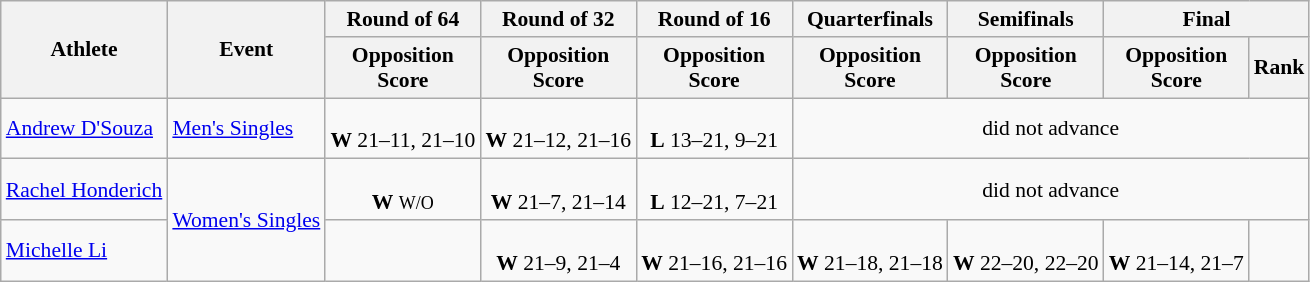<table class=wikitable style="font-size:90%">
<tr>
<th rowspan="2">Athlete</th>
<th rowspan="2">Event</th>
<th>Round of 64</th>
<th>Round of 32</th>
<th>Round of 16</th>
<th>Quarterfinals</th>
<th>Semifinals</th>
<th colspan="2">Final</th>
</tr>
<tr>
<th>Opposition<br>Score</th>
<th>Opposition<br>Score</th>
<th>Opposition<br>Score</th>
<th>Opposition<br>Score</th>
<th>Opposition<br>Score</th>
<th>Opposition<br>Score</th>
<th>Rank</th>
</tr>
<tr align=center>
<td align=left><a href='#'>Andrew D'Souza</a></td>
<td align=left><a href='#'>Men's Singles</a></td>
<td><br> <strong>W</strong> 21–11, 21–10</td>
<td><br> <strong>W</strong> 21–12, 21–16</td>
<td><br> <strong>L</strong> 13–21, 9–21</td>
<td colspan="4">did not advance</td>
</tr>
<tr align=center>
<td align=left><a href='#'>Rachel Honderich</a></td>
<td align=left rowspan="2"><a href='#'>Women's Singles</a></td>
<td><br> <strong>W</strong> <small>W/O</small></td>
<td><br><strong>W</strong> 21–7, 21–14</td>
<td><br> <strong>L</strong> 12–21, 7–21</td>
<td colspan="4">did not advance</td>
</tr>
<tr align=center>
<td align=left><a href='#'>Michelle Li</a></td>
<td></td>
<td><br> <strong>W</strong> 21–9, 21–4</td>
<td><br> <strong>W</strong> 21–16, 21–16</td>
<td><br> <strong>W</strong> 21–18, 21–18</td>
<td><br> <strong>W</strong> 22–20, 22–20</td>
<td><br> <strong>W</strong> 21–14, 21–7</td>
<td></td>
</tr>
</table>
